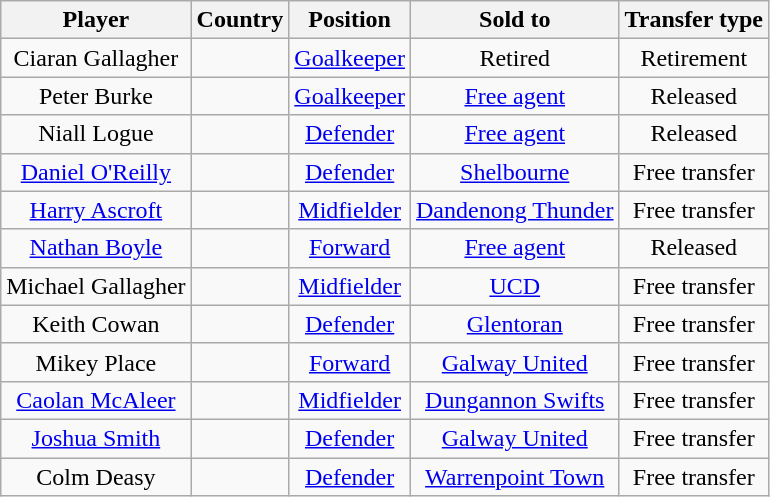<table class="wikitable" style="text-align:center">
<tr>
<th>Player</th>
<th>Country</th>
<th>Position</th>
<th>Sold to</th>
<th>Transfer type</th>
</tr>
<tr>
<td>Ciaran Gallagher</td>
<td></td>
<td><a href='#'>Goalkeeper</a></td>
<td>Retired</td>
<td>Retirement</td>
</tr>
<tr>
<td>Peter Burke</td>
<td></td>
<td><a href='#'>Goalkeeper</a></td>
<td><a href='#'>Free agent</a></td>
<td>Released</td>
</tr>
<tr>
<td>Niall Logue</td>
<td></td>
<td><a href='#'>Defender</a></td>
<td><a href='#'>Free agent</a></td>
<td>Released</td>
</tr>
<tr>
<td><a href='#'>Daniel O'Reilly</a></td>
<td></td>
<td><a href='#'>Defender</a></td>
<td> <a href='#'>Shelbourne</a></td>
<td>Free transfer</td>
</tr>
<tr>
<td><a href='#'>Harry Ascroft</a></td>
<td></td>
<td><a href='#'>Midfielder</a></td>
<td> <a href='#'>Dandenong Thunder</a></td>
<td>Free transfer</td>
</tr>
<tr>
<td><a href='#'>Nathan Boyle</a></td>
<td></td>
<td><a href='#'>Forward</a></td>
<td><a href='#'>Free agent</a></td>
<td>Released</td>
</tr>
<tr>
<td>Michael Gallagher</td>
<td></td>
<td><a href='#'>Midfielder</a></td>
<td> <a href='#'>UCD</a></td>
<td>Free transfer</td>
</tr>
<tr>
<td>Keith Cowan</td>
<td></td>
<td><a href='#'>Defender</a></td>
<td> <a href='#'>Glentoran</a></td>
<td>Free transfer</td>
</tr>
<tr>
<td>Mikey Place</td>
<td></td>
<td><a href='#'>Forward</a></td>
<td> <a href='#'>Galway United</a></td>
<td>Free transfer</td>
</tr>
<tr>
<td><a href='#'>Caolan McAleer</a></td>
<td></td>
<td><a href='#'>Midfielder</a></td>
<td> <a href='#'>Dungannon Swifts</a></td>
<td>Free transfer</td>
</tr>
<tr>
<td><a href='#'>Joshua Smith</a></td>
<td></td>
<td><a href='#'>Defender</a></td>
<td> <a href='#'>Galway United</a></td>
<td>Free transfer</td>
</tr>
<tr>
<td>Colm Deasy</td>
<td></td>
<td><a href='#'>Defender</a></td>
<td> <a href='#'>Warrenpoint Town</a></td>
<td>Free transfer</td>
</tr>
</table>
